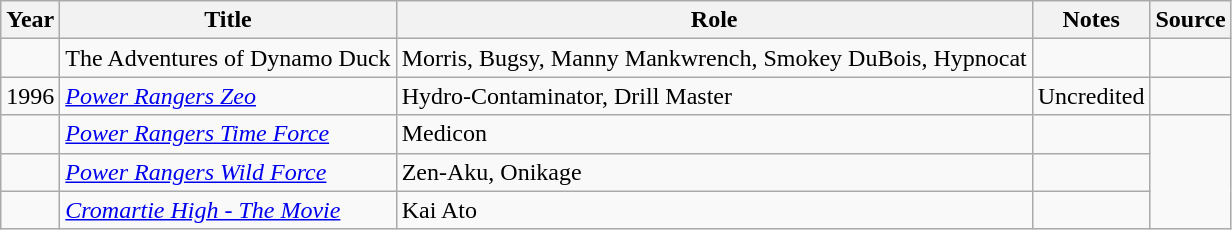<table class="wikitable sortable plainrowheaders">
<tr>
<th>Year</th>
<th>Title</th>
<th>Role</th>
<th class="unsortable">Notes</th>
<th class="unsortable">Source</th>
</tr>
<tr>
<td></td>
<td>The Adventures of Dynamo Duck</td>
<td>Morris, Bugsy, Manny Mankwrench, Smokey DuBois, Hypnocat</td>
<td></td>
<td></td>
</tr>
<tr>
<td>1996</td>
<td><em><a href='#'>Power Rangers Zeo</a></em></td>
<td>Hydro-Contaminator, Drill Master</td>
<td>Uncredited</td>
<td></td>
</tr>
<tr>
<td></td>
<td><em><a href='#'>Power Rangers Time Force</a></em></td>
<td>Medicon</td>
<td></td>
<td rowspan="3"></td>
</tr>
<tr>
<td></td>
<td><em><a href='#'>Power Rangers Wild Force</a></em></td>
<td>Zen-Aku, Onikage</td>
<td></td>
</tr>
<tr>
<td></td>
<td><em><a href='#'>Cromartie High - The Movie</a></em></td>
<td>Kai Ato</td>
<td></td>
</tr>
</table>
